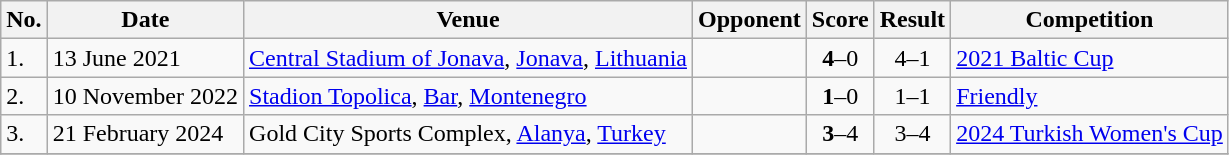<table class="wikitable">
<tr>
<th>No.</th>
<th>Date</th>
<th>Venue</th>
<th>Opponent</th>
<th>Score</th>
<th>Result</th>
<th>Competition</th>
</tr>
<tr>
<td>1.</td>
<td>13 June 2021</td>
<td><a href='#'>Central Stadium of Jonava</a>, <a href='#'>Jonava</a>, <a href='#'>Lithuania</a></td>
<td></td>
<td align=center><strong>4</strong>–0</td>
<td align=center>4–1</td>
<td><a href='#'>2021 Baltic Cup</a></td>
</tr>
<tr>
<td>2.</td>
<td>10 November 2022</td>
<td><a href='#'>Stadion Topolica</a>, <a href='#'>Bar</a>, <a href='#'>Montenegro</a></td>
<td></td>
<td align=center><strong>1</strong>–0</td>
<td align=center>1–1</td>
<td><a href='#'>Friendly</a></td>
</tr>
<tr>
<td>3.</td>
<td>21 February 2024</td>
<td>Gold City Sports Complex, <a href='#'>Alanya</a>, <a href='#'>Turkey</a></td>
<td></td>
<td align=center><strong>3</strong>–4</td>
<td align=center>3–4</td>
<td><a href='#'>2024 Turkish Women's Cup</a></td>
</tr>
<tr>
</tr>
</table>
